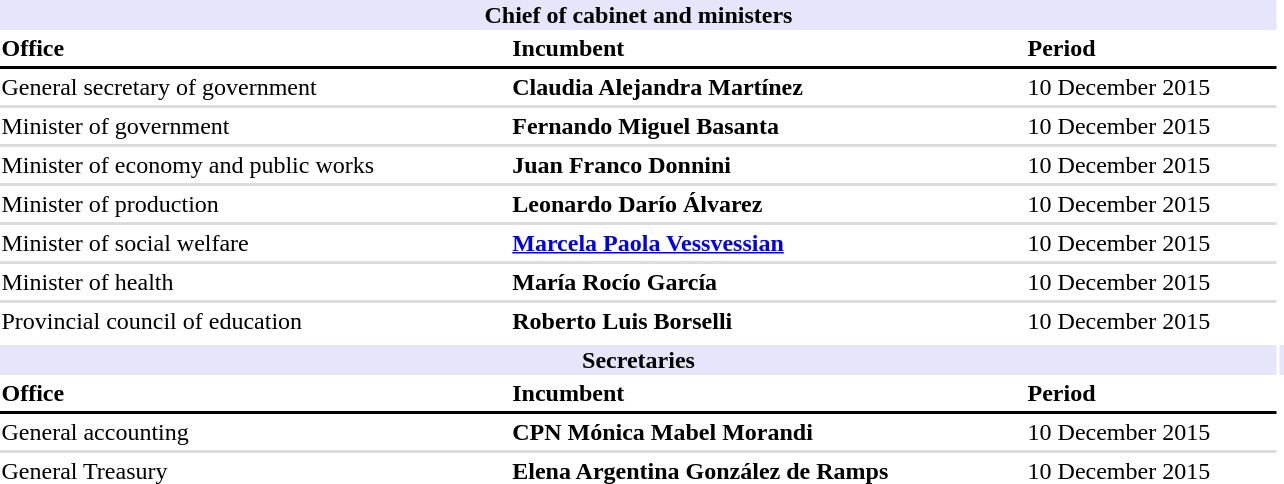<table style="float: auto; font-size:100%; width:860px; background:F5F5F5;" class="toccolours">
<tr>
<th style="background:lavender;" colspan="3"><span>Chief of cabinet and ministers</span></th>
</tr>
<tr style="font-weight:bold;">
<td>Office</td>
<td>Incumbent</td>
<td>Period</td>
</tr>
<tr>
<th style="background:#000000;" colspan="3"></th>
</tr>
<tr>
<td>General secretary of government</td>
<td><strong>Claudia Alejandra Martínez</strong></td>
<td>10 December 2015</td>
</tr>
<tr>
<th style="background:#DCDCDC;" colspan="3"></th>
</tr>
<tr>
<td>Minister of government</td>
<td><strong>Fernando Miguel Basanta</strong></td>
<td>10 December 2015</td>
</tr>
<tr>
<th style="background:#DCDCDC;" colspan="3"></th>
</tr>
<tr>
<td>Minister of economy and public works</td>
<td><strong>Juan Franco Donnini</strong></td>
<td>10 December 2015</td>
</tr>
<tr>
<th style="background:#DCDCDC;" colspan="3"></th>
</tr>
<tr>
<td>Minister of production</td>
<td><strong>Leonardo Darío Álvarez</strong></td>
<td>10 December 2015</td>
</tr>
<tr>
<th style="background:#DCDCDC;" colspan="3"></th>
</tr>
<tr>
<td>Minister of social welfare</td>
<td><strong><a href='#'>Marcela Paola Vessvessian</a></strong></td>
<td>10 December 2015</td>
</tr>
<tr>
<th style="background:#DCDCDC;" colspan="3"></th>
</tr>
<tr>
<td>Minister of health</td>
<td><strong>María Rocío García</strong></td>
<td>10 December 2015</td>
</tr>
<tr>
<th style="background:#DCDCDC;" colspan="3"></th>
</tr>
<tr>
<td>Provincial council of education</td>
<td><strong>Roberto Luis Borselli</strong></td>
<td>10 December 2015</td>
</tr>
<tr>
<th></th>
<th></th>
<th></th>
</tr>
<tr>
<th style="background:lavender;" colspan="3"><span> Secretaries</span></th>
<th style="background:lavender;" colspan="3"></th>
</tr>
<tr style="font-weight:bold;">
<td>Office</td>
<td>Incumbent</td>
<td>Period</td>
</tr>
<tr>
<th style="background:#000000;" colspan="3"></th>
</tr>
<tr>
<td>General accounting</td>
<td><strong>CPN Mónica Mabel Morandi</strong></td>
<td>10 December 2015</td>
</tr>
<tr>
<th style="background:#DCDCDC;" colspan="3"></th>
</tr>
<tr>
<td>General Treasury</td>
<td><strong>Elena Argentina González de Ramps</strong></td>
<td>10 December 2015</td>
</tr>
</table>
